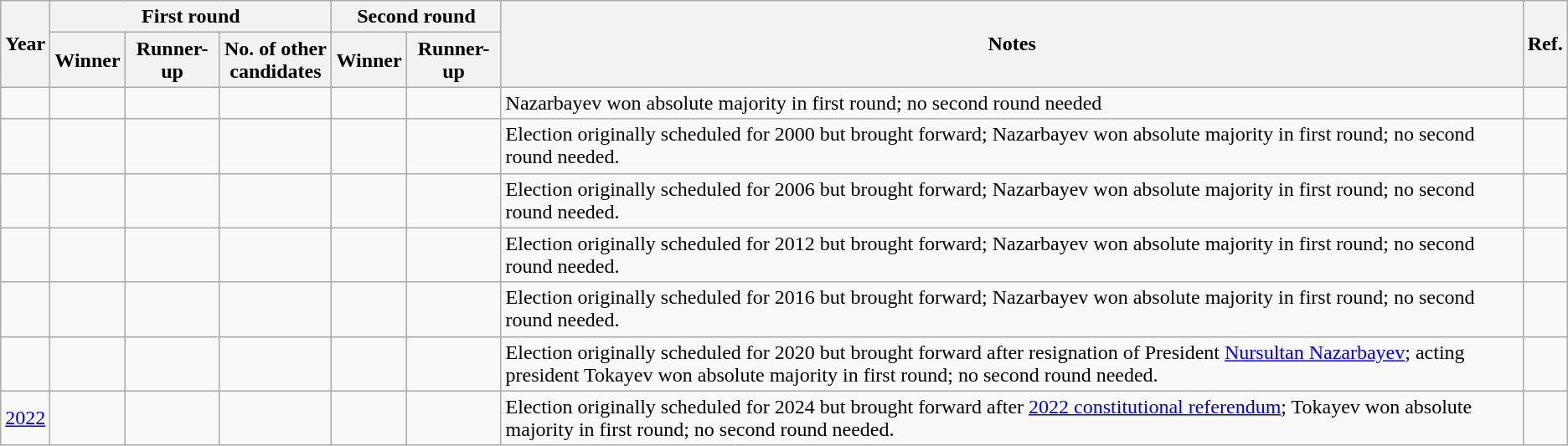<table class="wikitable mw-collapsible">
<tr>
<th rowspan="2">Year</th>
<th colspan="3">First round</th>
<th colspan="2">Second round</th>
<th rowspan="2">Notes</th>
<th rowspan="2">Ref.</th>
</tr>
<tr>
<th>Winner</th>
<th>Runner-up</th>
<th style="max-width:5.5em">No. of other candidates</th>
<th>Winner</th>
<th>Runner-up</th>
</tr>
<tr>
<td></td>
<td></td>
<td></td>
<td></td>
<td></td>
<td></td>
<td>Nazarbayev won absolute majority in first round; no second round needed</td>
<td></td>
</tr>
<tr>
<td></td>
<td></td>
<td></td>
<td></td>
<td></td>
<td></td>
<td>Election originally scheduled for 2000 but brought forward; Nazarbayev won absolute majority in first round; no second round needed.</td>
<td></td>
</tr>
<tr>
<td></td>
<td></td>
<td></td>
<td></td>
<td></td>
<td></td>
<td>Election originally scheduled for 2006 but brought forward; Nazarbayev won absolute majority in first round; no second round needed.</td>
<td></td>
</tr>
<tr>
<td></td>
<td></td>
<td></td>
<td></td>
<td></td>
<td></td>
<td>Election originally scheduled for 2012 but brought forward; Nazarbayev won absolute majority in first round; no second round needed.</td>
<td></td>
</tr>
<tr>
<td></td>
<td></td>
<td></td>
<td></td>
<td></td>
<td></td>
<td>Election originally scheduled for 2016 but brought forward; Nazarbayev won absolute majority in first round; no second round needed.</td>
<td></td>
</tr>
<tr>
<td></td>
<td></td>
<td></td>
<td></td>
<td></td>
<td></td>
<td>Election originally scheduled for 2020 but brought forward after resignation of President <a href='#'>Nursultan Nazarbayev</a>; acting president Tokayev won absolute majority in first round; no second round needed.</td>
<td></td>
</tr>
<tr>
<td {{Center><a href='#'>2022</a></td>
<td></td>
<td></td>
<td></td>
<td></td>
<td></td>
<td>Election originally scheduled for 2024 but brought forward after <a href='#'>2022 constitutional referendum</a>;  Tokayev won absolute majority in first round; no second round needed.</td>
<td></td>
</tr>
</table>
